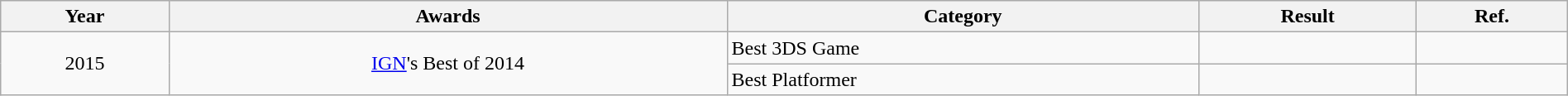<table class="wikitable" style="width:100%;">
<tr>
<th>Year</th>
<th>Awards</th>
<th>Category</th>
<th>Result</th>
<th>Ref.</th>
</tr>
<tr>
<td rowspan="2" style="text-align:center;">2015</td>
<td rowspan="2" style="text-align:center;"><a href='#'>IGN</a>'s Best of 2014</td>
<td>Best 3DS Game</td>
<td></td>
<td align=center></td>
</tr>
<tr>
<td>Best Platformer</td>
<td></td>
<td align=center></td>
</tr>
</table>
